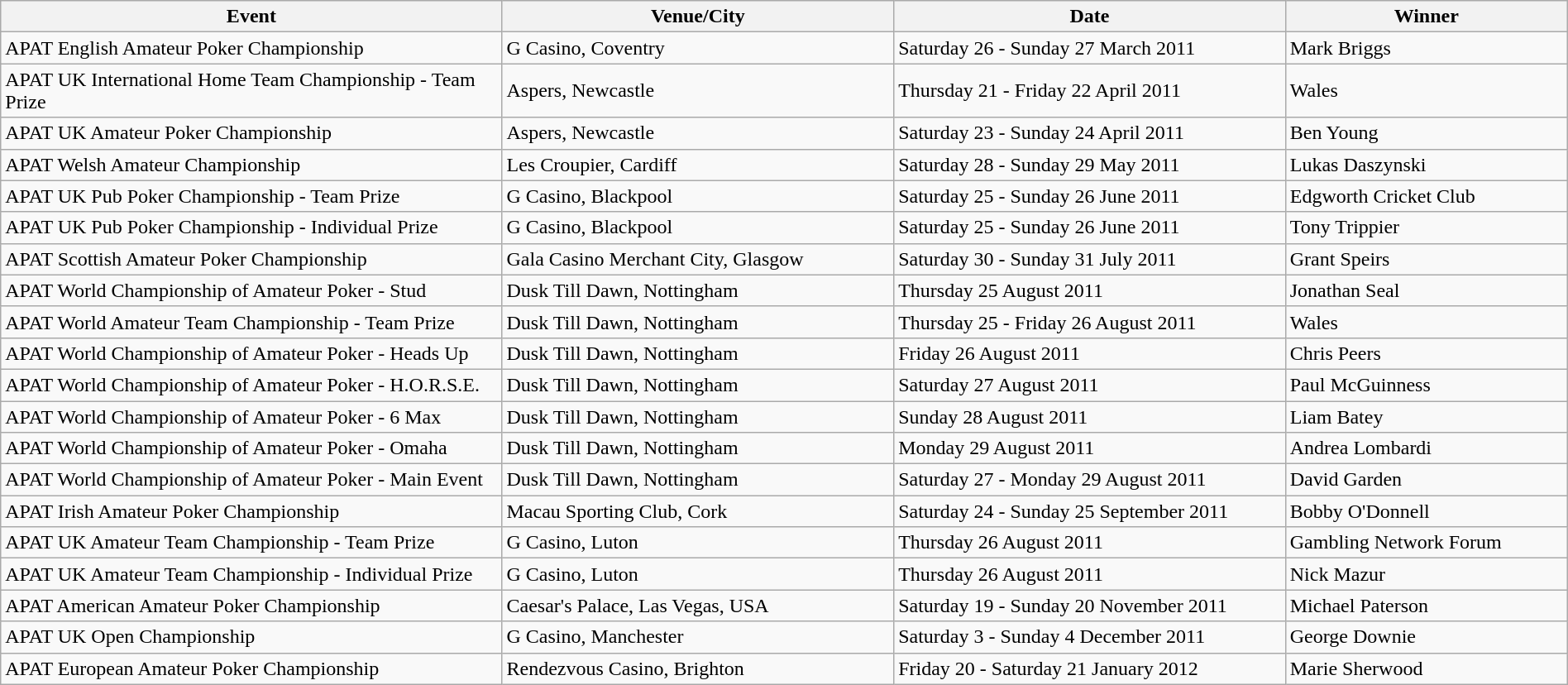<table class="wikitable collapsible" width="100%">
<tr>
<th width="32%">Event</th>
<th width="25%">Venue/City</th>
<th width="25%">Date</th>
<th width="18%">Winner</th>
</tr>
<tr>
<td>APAT English Amateur Poker Championship</td>
<td> G Casino, Coventry</td>
<td>Saturday 26 - Sunday 27 March 2011</td>
<td> Mark Briggs</td>
</tr>
<tr>
<td>APAT UK International Home Team Championship - Team Prize</td>
<td> Aspers, Newcastle</td>
<td>Thursday 21 - Friday 22 April 2011</td>
<td> Wales</td>
</tr>
<tr>
<td>APAT UK Amateur Poker Championship</td>
<td> Aspers, Newcastle</td>
<td>Saturday 23 - Sunday 24 April 2011</td>
<td> Ben Young</td>
</tr>
<tr>
<td>APAT Welsh Amateur Championship</td>
<td> Les Croupier, Cardiff</td>
<td>Saturday 28 - Sunday 29 May 2011</td>
<td> Lukas Daszynski</td>
</tr>
<tr>
<td>APAT UK Pub Poker Championship - Team Prize</td>
<td> G Casino, Blackpool</td>
<td>Saturday 25 - Sunday 26 June 2011</td>
<td>Edgworth Cricket Club</td>
</tr>
<tr>
<td>APAT UK Pub Poker Championship - Individual Prize</td>
<td> G Casino, Blackpool</td>
<td>Saturday 25 - Sunday 26 June 2011</td>
<td> Tony Trippier</td>
</tr>
<tr>
<td>APAT Scottish Amateur Poker Championship</td>
<td> Gala Casino Merchant City, Glasgow</td>
<td>Saturday 30 - Sunday 31 July 2011</td>
<td> Grant Speirs</td>
</tr>
<tr>
<td>APAT World Championship of Amateur Poker - Stud</td>
<td> Dusk Till Dawn, Nottingham</td>
<td>Thursday 25 August 2011</td>
<td> Jonathan Seal</td>
</tr>
<tr>
<td>APAT World Amateur Team Championship - Team Prize</td>
<td> Dusk Till Dawn, Nottingham</td>
<td>Thursday 25 - Friday 26 August 2011</td>
<td> Wales</td>
</tr>
<tr>
<td>APAT World Championship of Amateur Poker - Heads Up</td>
<td> Dusk Till Dawn, Nottingham</td>
<td>Friday 26 August 2011</td>
<td> Chris Peers</td>
</tr>
<tr>
<td>APAT World Championship of Amateur Poker - H.O.R.S.E.</td>
<td> Dusk Till Dawn, Nottingham</td>
<td>Saturday 27 August 2011</td>
<td> Paul McGuinness</td>
</tr>
<tr>
<td>APAT World Championship of Amateur Poker - 6 Max</td>
<td> Dusk Till Dawn, Nottingham</td>
<td>Sunday 28 August 2011</td>
<td> Liam Batey</td>
</tr>
<tr>
<td>APAT World Championship of Amateur Poker - Omaha</td>
<td> Dusk Till Dawn, Nottingham</td>
<td>Monday 29 August 2011</td>
<td> Andrea Lombardi</td>
</tr>
<tr>
<td>APAT World Championship of Amateur Poker - Main Event</td>
<td> Dusk Till Dawn, Nottingham</td>
<td>Saturday 27 - Monday 29 August 2011</td>
<td> David Garden</td>
</tr>
<tr>
<td>APAT Irish Amateur Poker Championship</td>
<td> Macau Sporting Club, Cork</td>
<td>Saturday 24 - Sunday 25 September 2011</td>
<td> Bobby O'Donnell</td>
</tr>
<tr>
<td>APAT UK Amateur Team Championship - Team Prize</td>
<td> G Casino, Luton</td>
<td>Thursday 26 August 2011</td>
<td>Gambling Network Forum</td>
</tr>
<tr>
<td>APAT UK Amateur Team Championship - Individual Prize</td>
<td> G Casino, Luton</td>
<td>Thursday 26 August 2011</td>
<td> Nick Mazur</td>
</tr>
<tr>
<td>APAT American Amateur Poker Championship</td>
<td> Caesar's Palace, Las Vegas, USA</td>
<td>Saturday 19 - Sunday 20 November 2011</td>
<td> Michael Paterson</td>
</tr>
<tr>
<td>APAT UK Open Championship</td>
<td> G Casino, Manchester</td>
<td>Saturday 3 - Sunday 4 December 2011</td>
<td> George Downie</td>
</tr>
<tr>
<td>APAT European Amateur Poker Championship</td>
<td> Rendezvous Casino, Brighton</td>
<td>Friday 20 - Saturday 21 January 2012</td>
<td> Marie Sherwood</td>
</tr>
</table>
